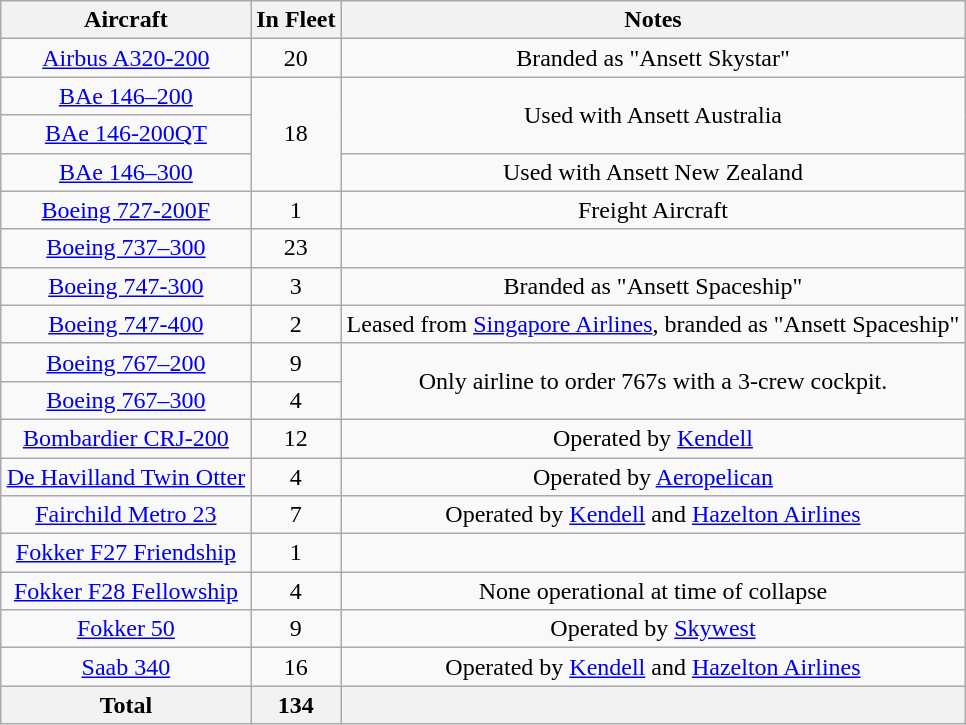<table class="wikitable" style="text-align:center;margin:1em auto;">
<tr>
<th>Aircraft</th>
<th>In Fleet</th>
<th>Notes</th>
</tr>
<tr>
<td><a href='#'>Airbus A320-200</a></td>
<td>20</td>
<td>Branded as "Ansett Skystar"</td>
</tr>
<tr>
<td><a href='#'>BAe 146–200</a></td>
<td rowspan="3">18</td>
<td rowspan="2">Used with Ansett Australia</td>
</tr>
<tr>
<td><a href='#'>BAe 146-200QT</a></td>
</tr>
<tr>
<td><a href='#'>BAe 146–300</a></td>
<td>Used with Ansett New Zealand</td>
</tr>
<tr>
<td><a href='#'>Boeing 727-200F</a></td>
<td>1</td>
<td>Freight Aircraft</td>
</tr>
<tr>
<td><a href='#'>Boeing 737–300</a></td>
<td>23</td>
<td></td>
</tr>
<tr>
<td><a href='#'>Boeing 747-300</a></td>
<td>3</td>
<td>Branded as "Ansett Spaceship"</td>
</tr>
<tr>
<td><a href='#'>Boeing 747-400</a></td>
<td>2</td>
<td>Leased from <a href='#'>Singapore Airlines</a>, branded as "Ansett Spaceship"</td>
</tr>
<tr>
<td><a href='#'>Boeing 767–200</a></td>
<td>9</td>
<td rowspan="2">Only airline to order 767s with a 3-crew cockpit.</td>
</tr>
<tr>
<td><a href='#'>Boeing 767–300</a></td>
<td>4</td>
</tr>
<tr>
<td><a href='#'>Bombardier CRJ-200</a></td>
<td>12</td>
<td>Operated by <a href='#'>Kendell</a></td>
</tr>
<tr>
<td><a href='#'>De Havilland Twin Otter</a></td>
<td>4</td>
<td>Operated by <a href='#'>Aeropelican</a></td>
</tr>
<tr>
<td><a href='#'>Fairchild Metro 23</a></td>
<td>7</td>
<td>Operated by <a href='#'>Kendell</a> and <a href='#'>Hazelton Airlines</a></td>
</tr>
<tr>
<td><a href='#'>Fokker F27 Friendship</a></td>
<td>1</td>
<td></td>
</tr>
<tr>
<td><a href='#'>Fokker F28 Fellowship</a></td>
<td>4</td>
<td>None operational at time of collapse</td>
</tr>
<tr>
<td><a href='#'>Fokker 50</a></td>
<td>9</td>
<td>Operated by <a href='#'>Skywest</a></td>
</tr>
<tr>
<td><a href='#'>Saab 340</a></td>
<td>16</td>
<td>Operated by <a href='#'>Kendell</a> and <a href='#'>Hazelton Airlines</a></td>
</tr>
<tr>
<th>Total</th>
<th>134</th>
<th></th>
</tr>
</table>
